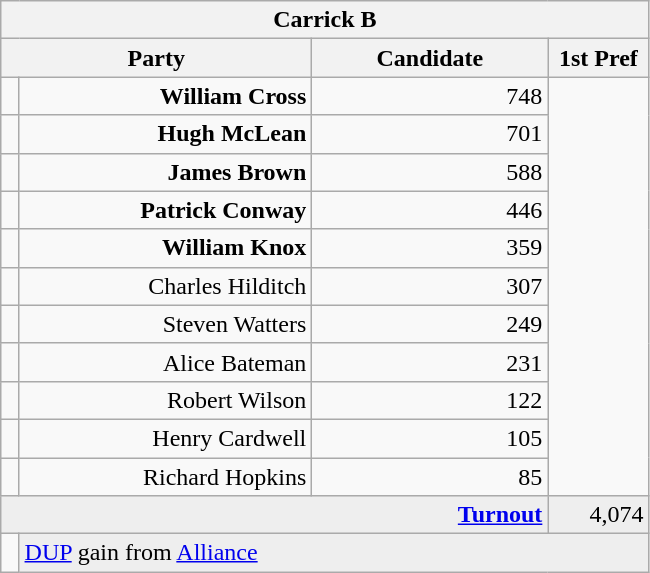<table class="wikitable">
<tr>
<th colspan="4" align="center">Carrick B</th>
</tr>
<tr>
<th colspan="2" align="center" width=200>Party</th>
<th width=150>Candidate</th>
<th width=60>1st Pref</th>
</tr>
<tr>
<td></td>
<td align="right"><strong>William Cross</strong></td>
<td align="right">748</td>
</tr>
<tr>
<td></td>
<td align="right"><strong>Hugh McLean</strong></td>
<td align="right">701</td>
</tr>
<tr>
<td></td>
<td align="right"><strong>James Brown</strong></td>
<td align="right">588</td>
</tr>
<tr>
<td></td>
<td align="right"><strong>Patrick Conway</strong></td>
<td align="right">446</td>
</tr>
<tr>
<td></td>
<td align="right"><strong>William Knox</strong></td>
<td align="right">359</td>
</tr>
<tr>
<td></td>
<td align="right">Charles Hilditch</td>
<td align="right">307</td>
</tr>
<tr>
<td></td>
<td align="right">Steven Watters</td>
<td align="right">249</td>
</tr>
<tr>
<td></td>
<td align="right">Alice Bateman</td>
<td align="right">231</td>
</tr>
<tr>
<td></td>
<td align="right">Robert Wilson</td>
<td align="right">122</td>
</tr>
<tr>
<td></td>
<td align="right">Henry Cardwell</td>
<td align="right">105</td>
</tr>
<tr>
<td></td>
<td align="right">Richard Hopkins</td>
<td align="right">85</td>
</tr>
<tr bgcolor="EEEEEE">
<td colspan=3 align="right"><strong><a href='#'>Turnout</a></strong></td>
<td align="right">4,074</td>
</tr>
<tr>
<td bgcolor=></td>
<td colspan=3 bgcolor="EEEEEE"><a href='#'>DUP</a> gain from <a href='#'>Alliance</a></td>
</tr>
</table>
